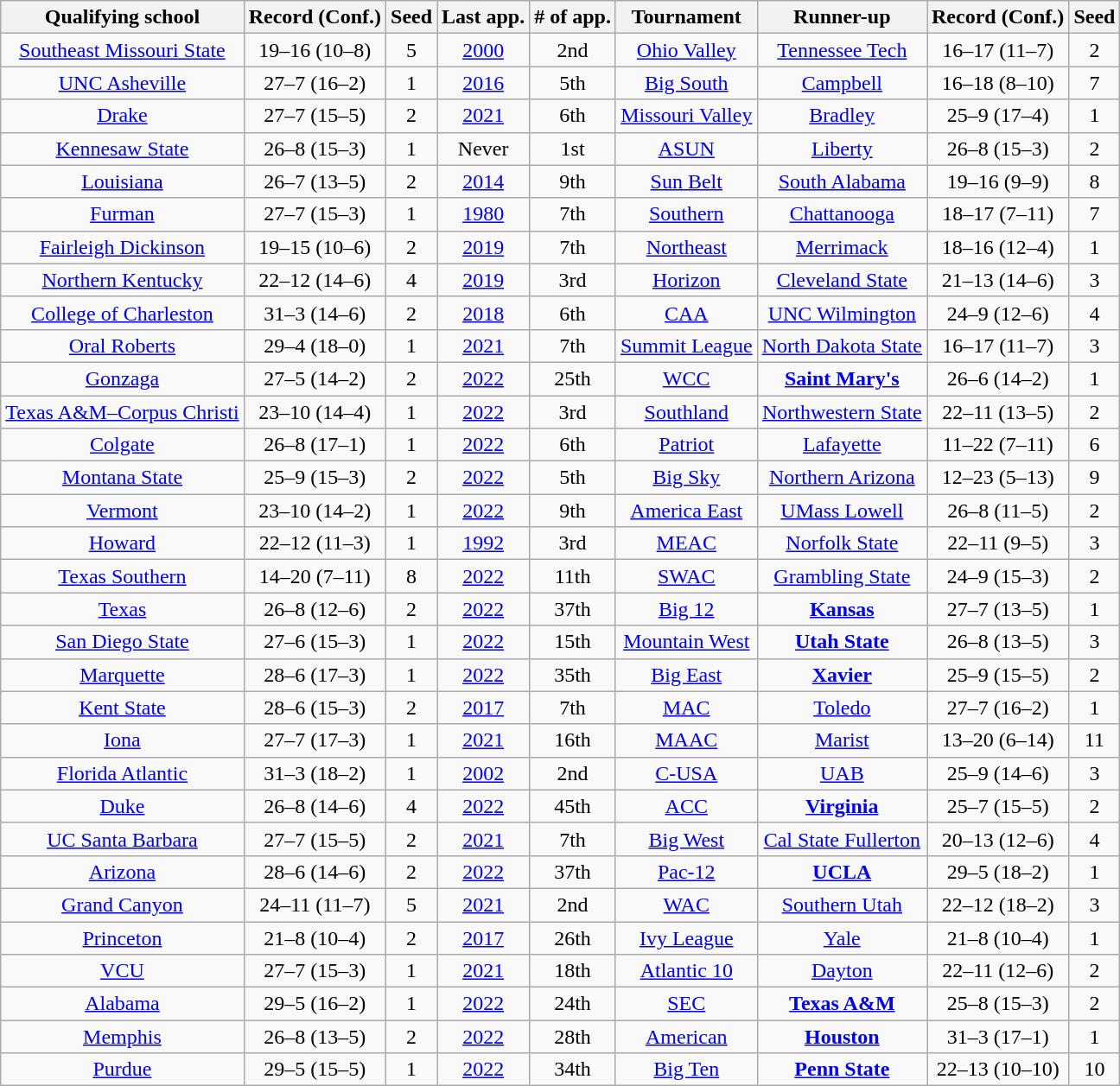<table class="wikitable sortable" style="text-align:center;">
<tr>
<th>Qualifying school</th>
<th class=unsortable>Record (Conf.)</th>
<th>Seed</th>
<th>Last app.</th>
<th># of app.</th>
<th>Tournament</th>
<th>Runner-up</th>
<th class=unsortable>Record (Conf.)</th>
<th>Seed</th>
</tr>
<tr>
<td><a href='#'>Southeast Missouri State</a></td>
<td>19–16 (10–8)</td>
<td style="text-align:center">5</td>
<td style="text-align:center"><a href='#'>2000</a></td>
<td style="text-align:center">2nd</td>
<td><a href='#'>Ohio Valley</a></td>
<td><a href='#'>Tennessee Tech</a></td>
<td style="text-align:center">16–17 (11–7)</td>
<td style="text-align:center">2</td>
</tr>
<tr>
<td><a href='#'>UNC Asheville</a></td>
<td>27–7 (16–2)</td>
<td style="text-align:center">1</td>
<td style="text-align:center"><a href='#'>2016</a></td>
<td style="text-align:center">5th</td>
<td><a href='#'>Big South</a></td>
<td><a href='#'>Campbell</a></td>
<td style="text-align:center">16–18 (8–10)</td>
<td style="text-align:center">7</td>
</tr>
<tr>
<td><a href='#'>Drake</a></td>
<td>27–7 (15–5)</td>
<td style="text-align:center">2</td>
<td style="text-align:center"><a href='#'>2021</a></td>
<td style="text-align:center">6th</td>
<td><a href='#'>Missouri Valley</a></td>
<td><a href='#'>Bradley</a></td>
<td style="text-align:center">25–9 (17–4)</td>
<td style="text-align:center">1</td>
</tr>
<tr>
<td><a href='#'>Kennesaw State</a></td>
<td>26–8 (15–3)</td>
<td style="text-align:center">1</td>
<td style="text-align:center">Never</td>
<td style="text-align:center">1st</td>
<td><a href='#'>ASUN</a></td>
<td><a href='#'>Liberty</a></td>
<td style="text-align:center">26–8 (15–3)</td>
<td style="text-align:center">2</td>
</tr>
<tr>
<td><a href='#'>Louisiana</a></td>
<td>26–7 (13–5)</td>
<td style="text-align:center">2</td>
<td style="text-align:center"><a href='#'>2014</a></td>
<td style="text-align:center">9th</td>
<td><a href='#'>Sun Belt</a></td>
<td><a href='#'>South Alabama</a></td>
<td style="text-align:center">19–16 (9–9)</td>
<td style="text-align:center">8</td>
</tr>
<tr>
<td><a href='#'>Furman</a></td>
<td>27–7 (15–3)</td>
<td style="text-align:center">1</td>
<td style="text-align:center"><a href='#'>1980</a></td>
<td style="text-align:center">7th</td>
<td><a href='#'>Southern</a></td>
<td><a href='#'>Chattanooga</a></td>
<td style="text-align:center">18–17 (7–11)</td>
<td style="text-align:center">7</td>
</tr>
<tr>
<td><a href='#'>Fairleigh Dickinson</a></td>
<td>19–15 (10–6)</td>
<td style="text-align:center">2</td>
<td style="text-align:center"><a href='#'>2019</a></td>
<td style="text-align:center">7th</td>
<td><a href='#'>Northeast</a></td>
<td><a href='#'>Merrimack</a></td>
<td style="text-align:center">18–16 (12–4)</td>
<td style="text-align:center">1</td>
</tr>
<tr>
<td><a href='#'>Northern Kentucky</a></td>
<td>22–12 (14–6)</td>
<td style="text-align:center">4</td>
<td style="text-align:center"><a href='#'>2019</a></td>
<td style="text-align:center">3rd</td>
<td><a href='#'>Horizon</a></td>
<td><a href='#'>Cleveland State</a></td>
<td style="text-align:center">21–13 (14–6)</td>
<td style="text-align:center">3</td>
</tr>
<tr>
<td><a href='#'>College of Charleston</a></td>
<td>31–3 (14–6)</td>
<td style="text-align:center">2</td>
<td style="text-align:center"><a href='#'>2018</a></td>
<td style="text-align:center">6th</td>
<td><a href='#'>CAA</a></td>
<td><a href='#'>UNC Wilmington</a></td>
<td style="text-align:center">24–9 (12–6)</td>
<td style="text-align:center">4</td>
</tr>
<tr>
<td><a href='#'>Oral Roberts</a></td>
<td>29–4 (18–0)</td>
<td style="text-align:center">1</td>
<td style="text-align:center"><a href='#'>2021</a></td>
<td style="text-align:center">7th</td>
<td><a href='#'>Summit League</a></td>
<td><a href='#'>North Dakota State</a></td>
<td style="text-align:center">16–17 (11–7)</td>
<td style="text-align:center">3</td>
</tr>
<tr>
<td><a href='#'>Gonzaga</a></td>
<td>27–5 (14–2)</td>
<td style="text-align:center">2</td>
<td style="text-align:center"><a href='#'>2022</a></td>
<td style="text-align:center">25th</td>
<td><a href='#'>WCC</a></td>
<td><strong><a href='#'>Saint Mary's</a></strong></td>
<td style="text-align:center">26–6 (14–2)</td>
<td style="text-align:center">1</td>
</tr>
<tr>
<td><a href='#'>Texas A&M–Corpus Christi</a></td>
<td>23–10 (14–4)</td>
<td style="text-align:center">1</td>
<td style="text-align:center"><a href='#'>2022</a></td>
<td style="text-align:center">3rd</td>
<td><a href='#'>Southland</a></td>
<td><a href='#'>Northwestern State</a></td>
<td style="text-align:center">22–11 (13–5)</td>
<td style="text-align:center">2</td>
</tr>
<tr>
<td><a href='#'>Colgate</a></td>
<td>26–8 (17–1)</td>
<td style="text-align:center">1</td>
<td style="text-align:center"><a href='#'>2022</a></td>
<td style="text-align:center">6th</td>
<td><a href='#'>Patriot</a></td>
<td><a href='#'>Lafayette</a></td>
<td style="text-align:center">11–22 (7–11)</td>
<td style="text-align:center">6</td>
</tr>
<tr>
<td><a href='#'>Montana State</a></td>
<td>25–9 (15–3)</td>
<td style="text-align:center">2</td>
<td style="text-align:center"><a href='#'>2022</a></td>
<td style="text-align:center">5th</td>
<td><a href='#'>Big Sky</a></td>
<td><a href='#'>Northern Arizona</a></td>
<td style="text-align:center">12–23 (5–13)</td>
<td style="text-align:center">9</td>
</tr>
<tr>
<td><a href='#'>Vermont</a></td>
<td>23–10 (14–2)</td>
<td style="text-align:center">1</td>
<td style="text-align:center"><a href='#'>2022</a></td>
<td style="text-align:center">9th</td>
<td><a href='#'>America East</a></td>
<td><a href='#'>UMass Lowell</a></td>
<td style="text-align:center">26–8 (11–5)</td>
<td style="text-align:center">2</td>
</tr>
<tr>
<td><a href='#'>Howard</a></td>
<td>22–12 (11–3)</td>
<td style="text-align:center">1</td>
<td style="text-align:center"><a href='#'>1992</a></td>
<td style="text-align:center">3rd</td>
<td><a href='#'>MEAC</a></td>
<td><a href='#'>Norfolk State</a></td>
<td style="text-align:center">22–11 (9–5)</td>
<td style="text-align:center">3</td>
</tr>
<tr>
<td><a href='#'>Texas Southern</a></td>
<td>14–20 (7–11)</td>
<td style="text-align:center">8</td>
<td style="text-align:center"><a href='#'>2022</a></td>
<td style="text-align:center">11th</td>
<td><a href='#'>SWAC</a></td>
<td><a href='#'>Grambling State</a></td>
<td style="text-align:center">24–9 (15–3)</td>
<td style="text-align:center">2</td>
</tr>
<tr>
<td><a href='#'>Texas</a></td>
<td>26–8 (12–6)</td>
<td style="text-align:center">2</td>
<td style="text-align:center"><a href='#'>2022</a></td>
<td style="text-align:center">37th</td>
<td><a href='#'>Big 12</a></td>
<td><strong><a href='#'>Kansas</a></strong></td>
<td style="text-align:center">27–7 (13–5)</td>
<td style="text-align:center">1</td>
</tr>
<tr>
<td><a href='#'>San Diego State</a></td>
<td>27–6 (15–3)</td>
<td style="text-align:center">1</td>
<td style="text-align:center"><a href='#'>2022</a></td>
<td style="text-align:center">15th</td>
<td><a href='#'>Mountain West</a></td>
<td><strong><a href='#'>Utah State</a></strong></td>
<td style="text-align:center">26–8 (13–5)</td>
<td style="text-align:center">3</td>
</tr>
<tr>
<td><a href='#'>Marquette</a></td>
<td>28–6 (17–3)</td>
<td style="text-align:center">1</td>
<td style="text-align:center"><a href='#'>2022</a></td>
<td style="text-align:center">35th</td>
<td><a href='#'>Big East</a></td>
<td><strong><a href='#'>Xavier</a></strong></td>
<td style="text-align:center">25–9 (15–5)</td>
<td style="text-align:center">2</td>
</tr>
<tr>
<td><a href='#'>Kent State</a></td>
<td>28–6 (15–3)</td>
<td style="text-align:center">2</td>
<td style="text-align:center"><a href='#'>2017</a></td>
<td style="text-align:center">7th</td>
<td><a href='#'>MAC</a></td>
<td><a href='#'>Toledo</a></td>
<td style="text-align:center">27–7 (16–2)</td>
<td style="text-align:center">1</td>
</tr>
<tr>
<td><a href='#'>Iona</a></td>
<td>27–7 (17–3)</td>
<td style="text-align:center">1</td>
<td style="text-align:center"><a href='#'>2021</a></td>
<td style="text-align:center">16th</td>
<td><a href='#'>MAAC</a></td>
<td><a href='#'>Marist</a></td>
<td style="text-align:center">13–20 (6–14)</td>
<td style="text-align:center">11</td>
</tr>
<tr>
<td><a href='#'>Florida Atlantic</a></td>
<td>31–3 (18–2)</td>
<td style="text-align:center">1</td>
<td style="text-align:center"><a href='#'>2002</a></td>
<td style="text-align:center">2nd</td>
<td><a href='#'>C-USA</a></td>
<td><a href='#'>UAB</a></td>
<td style="text-align:center">25–9 (14–6)</td>
<td style="text-align:center">3</td>
</tr>
<tr>
<td><a href='#'>Duke</a></td>
<td>26–8 (14–6)</td>
<td style="text-align:center">4</td>
<td style="text-align:center"><a href='#'>2022</a></td>
<td style="text-align:center">45th</td>
<td><a href='#'>ACC</a></td>
<td><strong><a href='#'>Virginia</a></strong></td>
<td style="text-align:center">25–7 (15–5)</td>
<td style="text-align:center">2</td>
</tr>
<tr>
<td><a href='#'>UC Santa Barbara</a></td>
<td>27–7 (15–5)</td>
<td style="text-align:center">2</td>
<td style="text-align:center"><a href='#'>2021</a></td>
<td style="text-align:center">7th</td>
<td><a href='#'>Big West</a></td>
<td><a href='#'>Cal State Fullerton</a></td>
<td style="text-align:center">20–13 (12–6)</td>
<td style="text-align:center">4</td>
</tr>
<tr>
<td><a href='#'>Arizona</a></td>
<td>28–6 (14–6)</td>
<td style="text-align:center">2</td>
<td style="text-align:center"><a href='#'>2022</a></td>
<td style="text-align:center">37th</td>
<td><a href='#'>Pac-12</a></td>
<td><strong><a href='#'>UCLA</a></strong></td>
<td style="text-align:center">29–5 (18–2)</td>
<td style="text-align:center">1</td>
</tr>
<tr>
<td><a href='#'>Grand Canyon</a></td>
<td>24–11 (11–7)</td>
<td style="text-align:center">5</td>
<td style="text-align:center"><a href='#'>2021</a></td>
<td style="text-align:center">2nd</td>
<td><a href='#'>WAC</a></td>
<td><a href='#'>Southern Utah</a></td>
<td style="text-align:center">22–12 (18–2)</td>
<td style="text-align:center">3</td>
</tr>
<tr>
<td><a href='#'>Princeton</a></td>
<td>21–8 (10–4)</td>
<td style="text-align:center">2</td>
<td style="text-align:center"><a href='#'>2017</a></td>
<td style="text-align:center">26th</td>
<td><a href='#'>Ivy League</a></td>
<td><a href='#'>Yale</a></td>
<td style="text-align:center">21–8 (10–4)</td>
<td style="text-align:center">1</td>
</tr>
<tr>
<td><a href='#'>VCU</a></td>
<td>27–7 (15–3)</td>
<td style="text-align:center">1</td>
<td style="text-align:center"><a href='#'>2021</a></td>
<td style="text-align:center">18th</td>
<td><a href='#'>Atlantic 10</a></td>
<td><a href='#'>Dayton</a></td>
<td style="text-align:center">22–11 (12–6)</td>
<td style="text-align:center">2</td>
</tr>
<tr>
<td><a href='#'>Alabama</a></td>
<td>29–5 (16–2)</td>
<td style="text-align:center">1</td>
<td style="text-align:center"><a href='#'>2022</a></td>
<td style="text-align:center">24th</td>
<td><a href='#'>SEC</a></td>
<td><strong><a href='#'>Texas A&M</a></strong></td>
<td style="text-align:center">25–8 (15–3)</td>
<td style="text-align:center">2</td>
</tr>
<tr>
<td><a href='#'>Memphis</a></td>
<td>26–8 (13–5)</td>
<td style="text-align:center">2</td>
<td style="text-align:center"><a href='#'>2022</a></td>
<td style="text-align:center">28th</td>
<td><a href='#'>American</a></td>
<td><strong><a href='#'>Houston</a></strong></td>
<td style="text-align:center">31–3 (17–1)</td>
<td style="text-align:center">1</td>
</tr>
<tr>
<td><a href='#'>Purdue</a></td>
<td>29–5 (15–5)</td>
<td style="text-align:center">1</td>
<td style="text-align:center"><a href='#'>2022</a></td>
<td style="text-align:center">34th</td>
<td><a href='#'>Big Ten</a></td>
<td><strong><a href='#'>Penn State</a></strong></td>
<td style="text-align:center">22–13 (10–10)</td>
<td style="text-align:center">10</td>
</tr>
</table>
